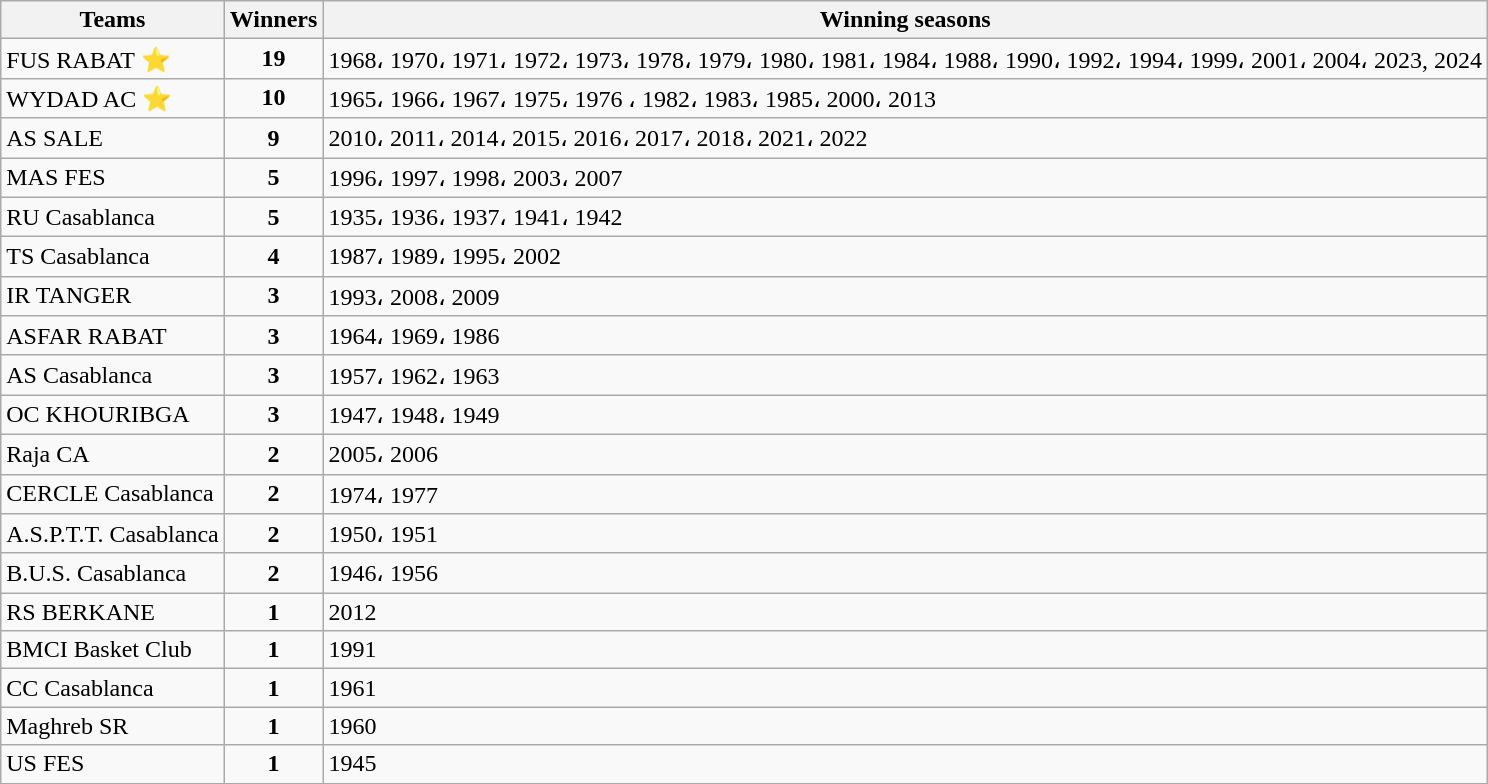<table class="wikitable">
<tr>
<th><strong>Teams</strong></th>
<th>Winners</th>
<th>Winning seasons</th>
</tr>
<tr>
<td>FUS RABAT ⭐</td>
<td align="center"><strong>19</strong></td>
<td>1968، 1970، 1971، 1972، 1973، 1978، 1979، 1980، 1981، 1984، 1988، 1990، 1992، 1994، 1999، 2001، 2004، 2023, 2024</td>
</tr>
<tr>
<td>WYDAD AC ⭐</td>
<td align="center"><strong>10</strong></td>
<td>1965، 1966، 1967، 1975، 1976 ، 1982، 1983، 1985، 2000، 2013</td>
</tr>
<tr>
<td>AS SALE</td>
<td align="center"><strong>9</strong></td>
<td>2010، 2011، 2014، 2015، 2016، 2017، 2018، 2021، 2022</td>
</tr>
<tr>
<td>MAS FES</td>
<td align="center"><strong>5</strong></td>
<td>1996، 1997، 1998، 2003، 2007</td>
</tr>
<tr>
<td>RU Casablanca</td>
<td align="center"><strong>5</strong></td>
<td>1935، 1936، 1937، 1941، 1942</td>
</tr>
<tr>
<td>TS Casablanca</td>
<td align="center"><strong>4</strong></td>
<td>1987، 1989، 1995، 2002</td>
</tr>
<tr>
<td>IR TANGER</td>
<td align="center"><strong>3</strong></td>
<td>1993، 2008، 2009</td>
</tr>
<tr>
<td>ASFAR RABAT</td>
<td align="center"><strong>3</strong></td>
<td>1964، 1969، 1986</td>
</tr>
<tr>
<td>AS Casablanca</td>
<td align="center"><strong>3</strong></td>
<td>1957، 1962، 1963</td>
</tr>
<tr>
<td>OC KHOURIBGA</td>
<td align="center"><strong>3</strong></td>
<td>1947، 1948، 1949</td>
</tr>
<tr>
<td>Raja CA</td>
<td align="center"><strong>2</strong></td>
<td>2005، 2006</td>
</tr>
<tr>
<td>CERCLE Casablanca</td>
<td align="center"><strong>2</strong></td>
<td>1974، 1977</td>
</tr>
<tr>
<td>A.S.P.T.T. Casablanca</td>
<td align="center"><strong>2</strong></td>
<td>1950، 1951</td>
</tr>
<tr>
<td>B.U.S. Casablanca</td>
<td align="center"><strong>2</strong></td>
<td>1946، 1956</td>
</tr>
<tr>
<td>RS BERKANE</td>
<td align="center"><strong>1</strong></td>
<td>2012</td>
</tr>
<tr>
<td>BMCI Basket Club</td>
<td align="center"><strong>1</strong></td>
<td>1991</td>
</tr>
<tr>
<td>CC Casablanca</td>
<td align="center"><strong>1</strong></td>
<td>1961</td>
</tr>
<tr>
<td>Maghreb SR</td>
<td align="center"><strong>1</strong></td>
<td>1960</td>
</tr>
<tr>
<td>US FES</td>
<td align="center"><strong>1</strong></td>
<td>1945</td>
</tr>
</table>
